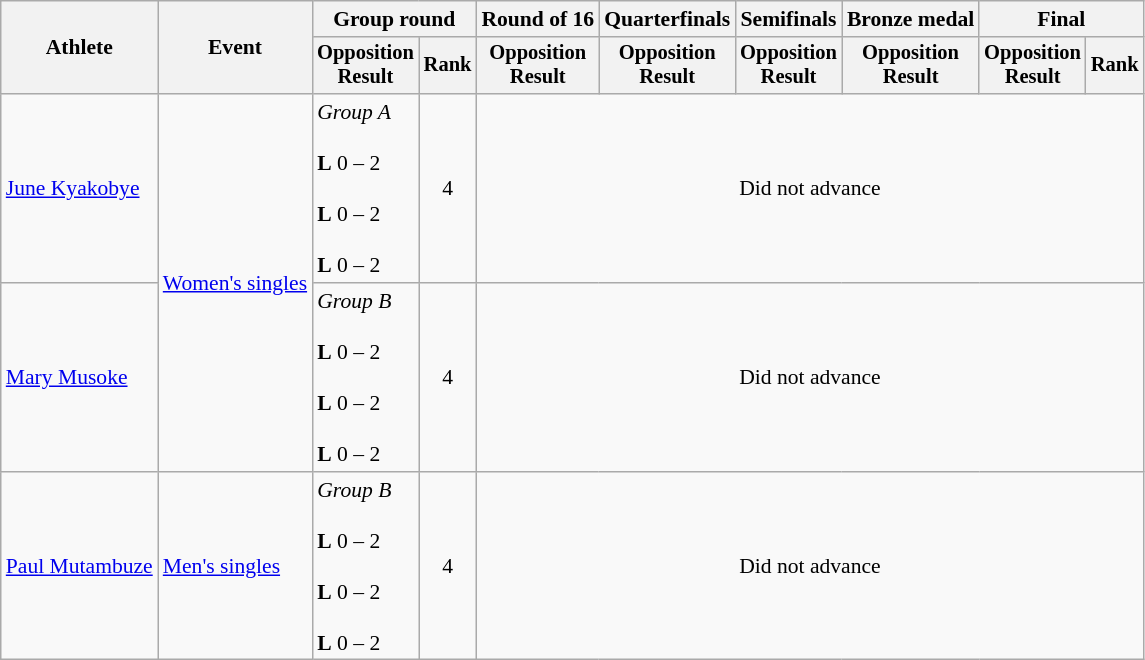<table class="wikitable" style="font-size:90%;">
<tr>
<th rowspan="2">Athlete</th>
<th rowspan="2">Event</th>
<th colspan="2">Group round</th>
<th>Round of 16</th>
<th>Quarterfinals</th>
<th>Semifinals</th>
<th>Bronze medal</th>
<th colspan=2>Final</th>
</tr>
<tr style="font-size:95%">
<th>Opposition<br>Result</th>
<th>Rank</th>
<th>Opposition<br>Result</th>
<th>Opposition<br>Result</th>
<th>Opposition<br>Result</th>
<th>Opposition<br>Result</th>
<th>Opposition<br>Result</th>
<th>Rank</th>
</tr>
<tr align=center>
<td align=left><a href='#'>June Kyakobye</a></td>
<td align=left rowspan=2><a href='#'>Women's singles</a></td>
<td align=left><em>Group A</em><br><br><strong>L</strong> 0 – 2<br><br><strong>L</strong> 0 – 2<br><br><strong>L</strong> 0 – 2</td>
<td>4</td>
<td colspan=6>Did not advance</td>
</tr>
<tr align=center>
<td align=left><a href='#'>Mary Musoke</a></td>
<td align=left><em>Group B</em><br><br><strong>L</strong> 0 – 2<br><br><strong>L</strong> 0 – 2<br><br><strong>L</strong> 0 – 2</td>
<td>4</td>
<td colspan=6>Did not advance</td>
</tr>
<tr align=center>
<td align=left><a href='#'>Paul Mutambuze</a></td>
<td align=left><a href='#'>Men's singles</a></td>
<td align=left><em>Group B</em><br><br><strong>L</strong> 0 – 2<br><br><strong>L</strong> 0 – 2<br><br><strong>L</strong> 0 – 2</td>
<td>4</td>
<td colspan=6>Did not advance</td>
</tr>
</table>
